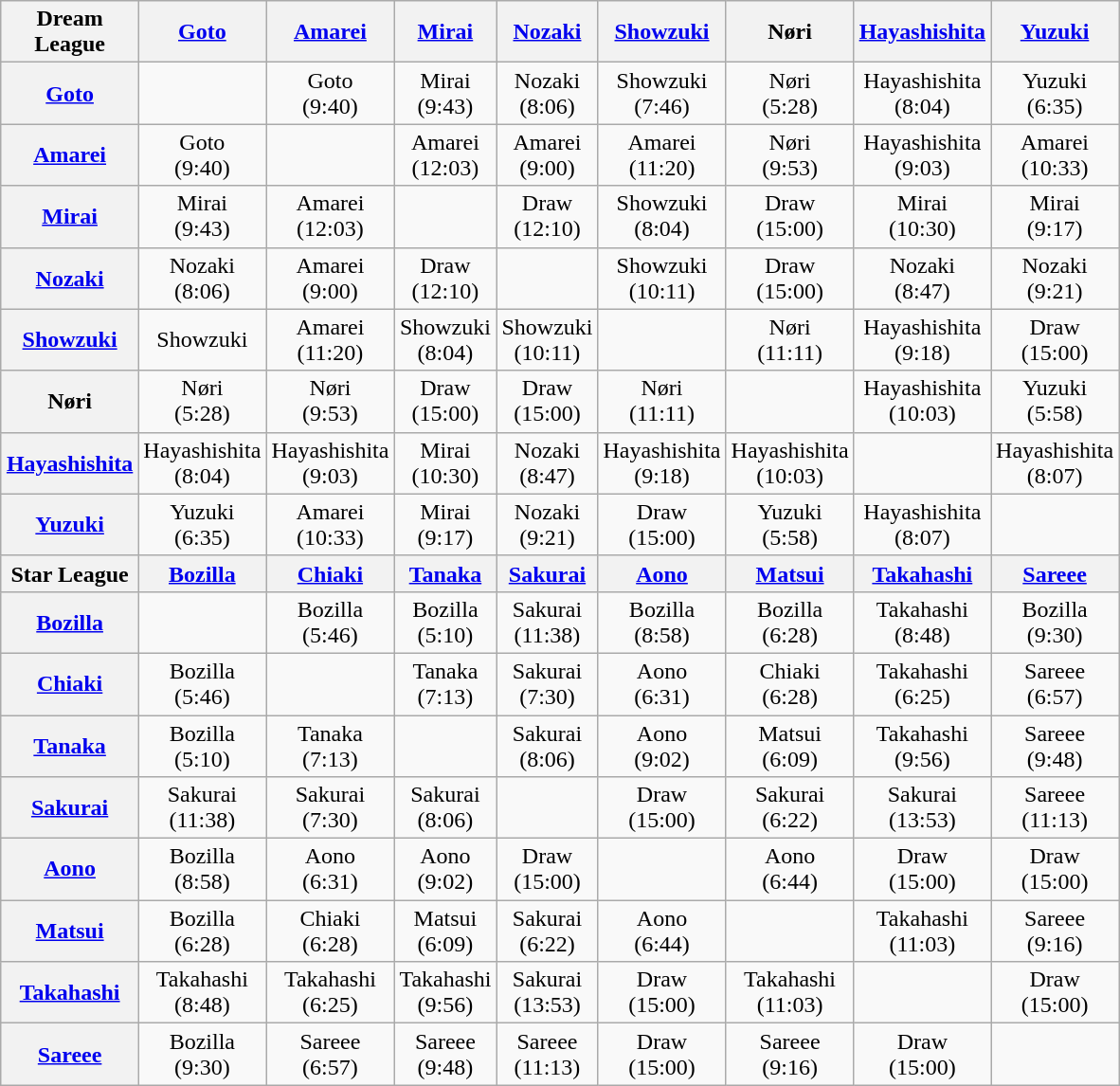<table class="wikitable" style="text-align:center; margin: 1em auto 1em auto;" width="25%">
<tr>
<th>Dream League</th>
<th><a href='#'>Goto</a></th>
<th><a href='#'>Amarei</a></th>
<th><a href='#'>Mirai</a></th>
<th><a href='#'>Nozaki</a></th>
<th><a href='#'>Showzuki</a></th>
<th>Nøri</th>
<th><a href='#'>Hayashishita</a></th>
<th><a href='#'>Yuzuki</a></th>
</tr>
<tr>
<th><a href='#'>Goto</a></th>
<td></td>
<td>Goto<br>(9:40)</td>
<td>Mirai<br>(9:43)</td>
<td>Nozaki<br>(8:06)</td>
<td>Showzuki<br>(7:46)</td>
<td>Nøri<br>(5:28)</td>
<td>Hayashishita<br>(8:04)</td>
<td>Yuzuki<br>(6:35)</td>
</tr>
<tr>
<th><a href='#'>Amarei</a></th>
<td>Goto<br>(9:40)</td>
<td></td>
<td>Amarei<br>(12:03)</td>
<td>Amarei<br>(9:00)</td>
<td>Amarei<br>(11:20)</td>
<td>Nøri<br>(9:53)</td>
<td>Hayashishita<br>(9:03)</td>
<td>Amarei<br>(10:33)</td>
</tr>
<tr>
<th><a href='#'>Mirai</a></th>
<td>Mirai<br>(9:43)</td>
<td>Amarei<br>(12:03)</td>
<td></td>
<td>Draw<br>(12:10)</td>
<td>Showzuki<br>(8:04)</td>
<td>Draw<br>(15:00)</td>
<td>Mirai<br>(10:30)</td>
<td>Mirai<br>(9:17)</td>
</tr>
<tr>
<th><a href='#'>Nozaki</a></th>
<td>Nozaki<br>(8:06)</td>
<td>Amarei<br>(9:00)</td>
<td>Draw<br>(12:10)</td>
<td></td>
<td>Showzuki<br>(10:11)</td>
<td>Draw<br>(15:00)</td>
<td>Nozaki<br>(8:47)</td>
<td>Nozaki<br>(9:21)</td>
</tr>
<tr>
<th><a href='#'>Showzuki</a></th>
<td>Showzuki</td>
<td>Amarei<br>(11:20)</td>
<td>Showzuki<br>(8:04)</td>
<td>Showzuki<br>(10:11)</td>
<td></td>
<td>Nøri<br>(11:11)</td>
<td>Hayashishita<br>(9:18)</td>
<td>Draw<br>(15:00)</td>
</tr>
<tr>
<th>Nøri</th>
<td>Nøri<br>(5:28)</td>
<td>Nøri<br>(9:53)</td>
<td>Draw<br>(15:00)</td>
<td>Draw<br>(15:00)</td>
<td>Nøri<br>(11:11)</td>
<td></td>
<td>Hayashishita<br>(10:03)</td>
<td>Yuzuki<br>(5:58)</td>
</tr>
<tr>
<th><a href='#'>Hayashishita</a></th>
<td>Hayashishita<br>(8:04)</td>
<td>Hayashishita<br>(9:03)</td>
<td>Mirai<br>(10:30)</td>
<td>Nozaki<br>(8:47)</td>
<td>Hayashishita<br>(9:18)</td>
<td>Hayashishita<br>(10:03)</td>
<td></td>
<td>Hayashishita<br>(8:07)</td>
</tr>
<tr>
<th><a href='#'>Yuzuki</a></th>
<td>Yuzuki<br>(6:35)</td>
<td>Amarei<br>(10:33)</td>
<td>Mirai<br>(9:17)</td>
<td>Nozaki<br>(9:21)</td>
<td>Draw<br>(15:00)</td>
<td>Yuzuki<br>(5:58)</td>
<td>Hayashishita<br>(8:07)</td>
<td></td>
</tr>
<tr>
<th>Star League</th>
<th><a href='#'>Bozilla</a></th>
<th><a href='#'>Chiaki</a></th>
<th><a href='#'>Tanaka</a></th>
<th><a href='#'>Sakurai</a></th>
<th><a href='#'>Aono</a></th>
<th><a href='#'>Matsui</a></th>
<th><a href='#'>Takahashi</a></th>
<th><a href='#'>Sareee</a></th>
</tr>
<tr>
<th><a href='#'>Bozilla</a></th>
<td></td>
<td>Bozilla<br>(5:46)</td>
<td>Bozilla<br>(5:10)</td>
<td>Sakurai<br>(11:38)</td>
<td>Bozilla<br>(8:58)</td>
<td>Bozilla<br>(6:28)</td>
<td>Takahashi<br>(8:48)</td>
<td>Bozilla<br>(9:30)</td>
</tr>
<tr>
<th><a href='#'>Chiaki</a></th>
<td>Bozilla<br>(5:46)</td>
<td></td>
<td>Tanaka<br>(7:13)</td>
<td>Sakurai<br>(7:30)</td>
<td>Aono<br>(6:31)</td>
<td>Chiaki<br>(6:28)</td>
<td>Takahashi<br>(6:25)</td>
<td>Sareee<br>(6:57)</td>
</tr>
<tr>
<th><a href='#'>Tanaka</a></th>
<td>Bozilla<br>(5:10)</td>
<td>Tanaka<br>(7:13)</td>
<td></td>
<td>Sakurai<br>(8:06)</td>
<td>Aono<br>(9:02)</td>
<td>Matsui<br>(6:09)</td>
<td>Takahashi<br>(9:56)</td>
<td>Sareee<br>(9:48)</td>
</tr>
<tr>
<th><a href='#'>Sakurai</a></th>
<td>Sakurai<br>(11:38)</td>
<td>Sakurai<br>(7:30)</td>
<td>Sakurai<br>(8:06)</td>
<td></td>
<td>Draw<br>(15:00)</td>
<td>Sakurai<br>(6:22)</td>
<td>Sakurai<br>(13:53)</td>
<td>Sareee<br>(11:13)</td>
</tr>
<tr>
<th><a href='#'>Aono</a></th>
<td>Bozilla<br>(8:58)</td>
<td>Aono<br>(6:31)</td>
<td>Aono<br>(9:02)</td>
<td>Draw<br>(15:00)</td>
<td></td>
<td>Aono<br>(6:44)</td>
<td>Draw<br>(15:00)</td>
<td>Draw<br>(15:00)</td>
</tr>
<tr>
<th><a href='#'>Matsui</a></th>
<td>Bozilla<br>(6:28)</td>
<td>Chiaki<br>(6:28)</td>
<td>Matsui<br>(6:09)</td>
<td>Sakurai<br>(6:22)</td>
<td>Aono<br>(6:44)</td>
<td></td>
<td>Takahashi<br>(11:03)</td>
<td>Sareee<br>(9:16)</td>
</tr>
<tr>
<th><a href='#'>Takahashi</a></th>
<td>Takahashi<br>(8:48)</td>
<td>Takahashi<br>(6:25)</td>
<td>Takahashi<br>(9:56)</td>
<td>Sakurai<br>(13:53)</td>
<td>Draw<br>(15:00)</td>
<td>Takahashi<br>(11:03)</td>
<td></td>
<td>Draw<br>(15:00)</td>
</tr>
<tr>
<th><a href='#'>Sareee</a></th>
<td>Bozilla<br>(9:30)</td>
<td>Sareee<br>(6:57)</td>
<td>Sareee<br>(9:48)</td>
<td>Sareee<br>(11:13)</td>
<td>Draw<br>(15:00)</td>
<td>Sareee<br>(9:16)</td>
<td>Draw<br>(15:00)</td>
<td></td>
</tr>
</table>
